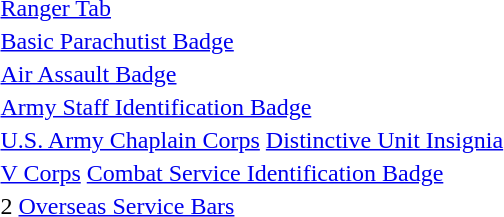<table>
<tr>
<td></td>
<td><a href='#'>Ranger Tab</a></td>
</tr>
<tr>
<td></td>
<td><a href='#'>Basic Parachutist Badge</a></td>
</tr>
<tr>
<td></td>
<td><a href='#'>Air Assault Badge</a></td>
</tr>
<tr>
<td></td>
<td><a href='#'>Army Staff Identification Badge</a></td>
</tr>
<tr>
<td></td>
<td><a href='#'>U.S. Army Chaplain Corps</a> <a href='#'>Distinctive Unit Insignia</a></td>
</tr>
<tr>
<td></td>
<td><a href='#'>V Corps</a> <a href='#'>Combat Service Identification Badge</a></td>
</tr>
<tr>
<td></td>
<td>2 <a href='#'>Overseas Service Bars</a></td>
</tr>
</table>
